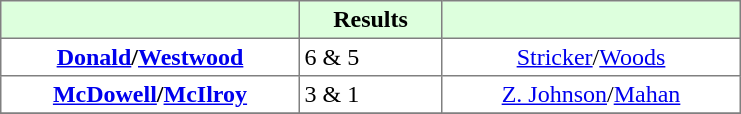<table border="1" cellpadding="3" style="border-collapse:collapse; text-align:center;">
<tr style="background:#dfd;">
<th style="width:12em;"></th>
<th style="width:5.5em;">Results</th>
<th style="width:12em;"></th>
</tr>
<tr>
<td><strong><a href='#'>Donald</a>/<a href='#'>Westwood</a></strong></td>
<td align=left> 6 & 5</td>
<td><a href='#'>Stricker</a>/<a href='#'>Woods</a></td>
</tr>
<tr>
<td><strong><a href='#'>McDowell</a>/<a href='#'>McIlroy</a></strong></td>
<td align=left> 3 & 1</td>
<td><a href='#'>Z. Johnson</a>/<a href='#'>Mahan</a></td>
</tr>
<tr style="background:#dfd;">
</tr>
</table>
